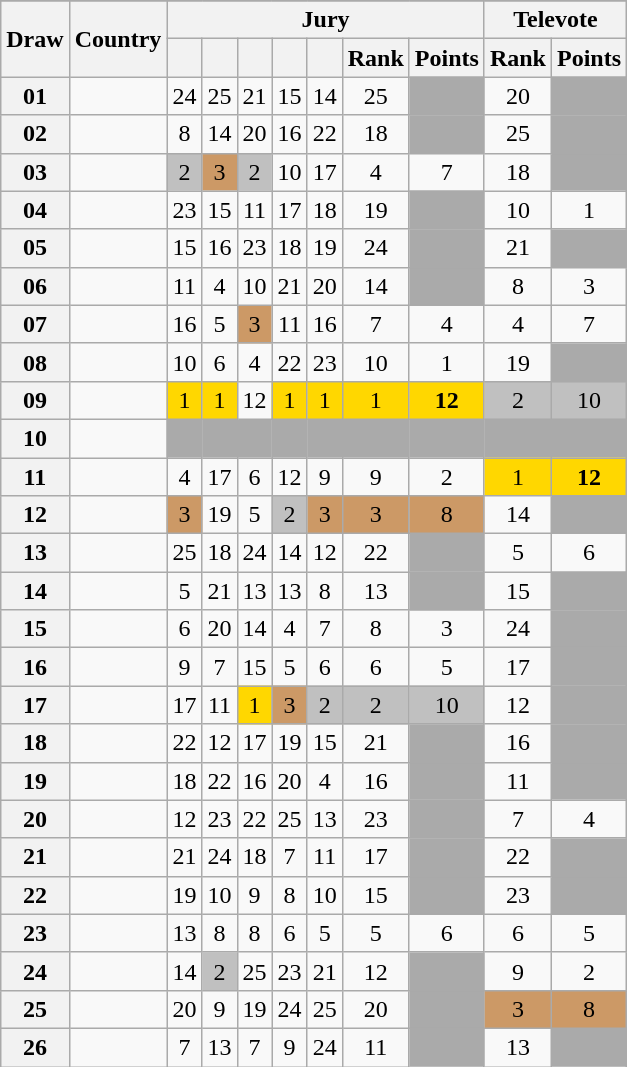<table class="sortable wikitable collapsible plainrowheaders" style="text-align:center;">
<tr>
</tr>
<tr>
<th scope="col" rowspan="2">Draw</th>
<th scope="col" rowspan="2">Country</th>
<th scope="col" colspan="7">Jury</th>
<th scope="col" colspan="2">Televote</th>
</tr>
<tr>
<th scope="col"></th>
<th scope="col"></th>
<th scope="col"></th>
<th scope="col"></th>
<th scope="col"></th>
<th scope="col">Rank</th>
<th scope="col">Points</th>
<th scope="col">Rank</th>
<th scope="col">Points</th>
</tr>
<tr>
<th scope="row" style="text-align:center;">01</th>
<td style="text-align:left;"></td>
<td>24</td>
<td>25</td>
<td>21</td>
<td>15</td>
<td>14</td>
<td>25</td>
<td style="background:#AAAAAA;"></td>
<td>20</td>
<td style="background:#AAAAAA;"></td>
</tr>
<tr>
<th scope="row" style="text-align:center;">02</th>
<td style="text-align:left;"></td>
<td>8</td>
<td>14</td>
<td>20</td>
<td>16</td>
<td>22</td>
<td>18</td>
<td style="background:#AAAAAA;"></td>
<td>25</td>
<td style="background:#AAAAAA;"></td>
</tr>
<tr>
<th scope="row" style="text-align:center;">03</th>
<td style="text-align:left;"></td>
<td style="background:silver;">2</td>
<td style="background:#CC9966;">3</td>
<td style="background:silver;">2</td>
<td>10</td>
<td>17</td>
<td>4</td>
<td>7</td>
<td>18</td>
<td style="background:#AAAAAA;"></td>
</tr>
<tr>
<th scope="row" style="text-align:center;">04</th>
<td style="text-align:left;"></td>
<td>23</td>
<td>15</td>
<td>11</td>
<td>17</td>
<td>18</td>
<td>19</td>
<td style="background:#AAAAAA;"></td>
<td>10</td>
<td>1</td>
</tr>
<tr>
<th scope="row" style="text-align:center;">05</th>
<td style="text-align:left;"></td>
<td>15</td>
<td>16</td>
<td>23</td>
<td>18</td>
<td>19</td>
<td>24</td>
<td style="background:#AAAAAA;"></td>
<td>21</td>
<td style="background:#AAAAAA;"></td>
</tr>
<tr>
<th scope="row" style="text-align:center;">06</th>
<td style="text-align:left;"></td>
<td>11</td>
<td>4</td>
<td>10</td>
<td>21</td>
<td>20</td>
<td>14</td>
<td style="background:#AAAAAA;"></td>
<td>8</td>
<td>3</td>
</tr>
<tr>
<th scope="row" style="text-align:center;">07</th>
<td style="text-align:left;"></td>
<td>16</td>
<td>5</td>
<td style="background:#CC9966;">3</td>
<td>11</td>
<td>16</td>
<td>7</td>
<td>4</td>
<td>4</td>
<td>7</td>
</tr>
<tr>
<th scope="row" style="text-align:center;">08</th>
<td style="text-align:left;"></td>
<td>10</td>
<td>6</td>
<td>4</td>
<td>22</td>
<td>23</td>
<td>10</td>
<td>1</td>
<td>19</td>
<td style="background:#AAAAAA;"></td>
</tr>
<tr>
<th scope="row" style="text-align:center;">09</th>
<td style="text-align:left;"></td>
<td style="background:gold;">1</td>
<td style="background:gold;">1</td>
<td>12</td>
<td style="background:gold;">1</td>
<td style="background:gold;">1</td>
<td style="background:gold;">1</td>
<td style="background:gold;"><strong>12</strong></td>
<td style="background:silver;">2</td>
<td style="background:silver;">10</td>
</tr>
<tr class=sortbottom>
<th scope="row" style="text-align:center;">10</th>
<td style="text-align:left;"></td>
<td style="background:#AAAAAA;"></td>
<td style="background:#AAAAAA;"></td>
<td style="background:#AAAAAA;"></td>
<td style="background:#AAAAAA;"></td>
<td style="background:#AAAAAA;"></td>
<td style="background:#AAAAAA;"></td>
<td style="background:#AAAAAA;"></td>
<td style="background:#AAAAAA;"></td>
<td style="background:#AAAAAA;"></td>
</tr>
<tr>
<th scope="row" style="text-align:center;">11</th>
<td style="text-align:left;"></td>
<td>4</td>
<td>17</td>
<td>6</td>
<td>12</td>
<td>9</td>
<td>9</td>
<td>2</td>
<td style="background:gold;">1</td>
<td style="background:gold;"><strong>12</strong></td>
</tr>
<tr>
<th scope="row" style="text-align:center;">12</th>
<td style="text-align:left;"></td>
<td style="background:#CC9966;">3</td>
<td>19</td>
<td>5</td>
<td style="background:silver;">2</td>
<td style="background:#CC9966;">3</td>
<td style="background:#CC9966;">3</td>
<td style="background:#CC9966;">8</td>
<td>14</td>
<td style="background:#AAAAAA;"></td>
</tr>
<tr>
<th scope="row" style="text-align:center;">13</th>
<td style="text-align:left;"></td>
<td>25</td>
<td>18</td>
<td>24</td>
<td>14</td>
<td>12</td>
<td>22</td>
<td style="background:#AAAAAA;"></td>
<td>5</td>
<td>6</td>
</tr>
<tr>
<th scope="row" style="text-align:center;">14</th>
<td style="text-align:left;"></td>
<td>5</td>
<td>21</td>
<td>13</td>
<td>13</td>
<td>8</td>
<td>13</td>
<td style="background:#AAAAAA;"></td>
<td>15</td>
<td style="background:#AAAAAA;"></td>
</tr>
<tr>
<th scope="row" style="text-align:center;">15</th>
<td style="text-align:left;"></td>
<td>6</td>
<td>20</td>
<td>14</td>
<td>4</td>
<td>7</td>
<td>8</td>
<td>3</td>
<td>24</td>
<td style="background:#AAAAAA;"></td>
</tr>
<tr>
<th scope="row" style="text-align:center;">16</th>
<td style="text-align:left;"></td>
<td>9</td>
<td>7</td>
<td>15</td>
<td>5</td>
<td>6</td>
<td>6</td>
<td>5</td>
<td>17</td>
<td style="background:#AAAAAA;"></td>
</tr>
<tr>
<th scope="row" style="text-align:center;">17</th>
<td style="text-align:left;"></td>
<td>17</td>
<td>11</td>
<td style="background:gold;">1</td>
<td style="background:#CC9966;">3</td>
<td style="background:silver;">2</td>
<td style="background:silver;">2</td>
<td style="background:silver;">10</td>
<td>12</td>
<td style="background:#AAAAAA;"></td>
</tr>
<tr>
<th scope="row" style="text-align:center;">18</th>
<td style="text-align:left;"></td>
<td>22</td>
<td>12</td>
<td>17</td>
<td>19</td>
<td>15</td>
<td>21</td>
<td style="background:#AAAAAA;"></td>
<td>16</td>
<td style="background:#AAAAAA;"></td>
</tr>
<tr>
<th scope="row" style="text-align:center;">19</th>
<td style="text-align:left;"></td>
<td>18</td>
<td>22</td>
<td>16</td>
<td>20</td>
<td>4</td>
<td>16</td>
<td style="background:#AAAAAA;"></td>
<td>11</td>
<td style="background:#AAAAAA;"></td>
</tr>
<tr>
<th scope="row" style="text-align:center;">20</th>
<td style="text-align:left;"></td>
<td>12</td>
<td>23</td>
<td>22</td>
<td>25</td>
<td>13</td>
<td>23</td>
<td style="background:#AAAAAA;"></td>
<td>7</td>
<td>4</td>
</tr>
<tr>
<th scope="row" style="text-align:center;">21</th>
<td style="text-align:left;"></td>
<td>21</td>
<td>24</td>
<td>18</td>
<td>7</td>
<td>11</td>
<td>17</td>
<td style="background:#AAAAAA;"></td>
<td>22</td>
<td style="background:#AAAAAA;"></td>
</tr>
<tr>
<th scope="row" style="text-align:center;">22</th>
<td style="text-align:left;"></td>
<td>19</td>
<td>10</td>
<td>9</td>
<td>8</td>
<td>10</td>
<td>15</td>
<td style="background:#AAAAAA;"></td>
<td>23</td>
<td style="background:#AAAAAA;"></td>
</tr>
<tr>
<th scope="row" style="text-align:center;">23</th>
<td style="text-align:left;"></td>
<td>13</td>
<td>8</td>
<td>8</td>
<td>6</td>
<td>5</td>
<td>5</td>
<td>6</td>
<td>6</td>
<td>5</td>
</tr>
<tr>
<th scope="row" style="text-align:center;">24</th>
<td style="text-align:left;"></td>
<td>14</td>
<td style="background:silver;">2</td>
<td>25</td>
<td>23</td>
<td>21</td>
<td>12</td>
<td style="background:#AAAAAA;"></td>
<td>9</td>
<td>2</td>
</tr>
<tr>
<th scope="row" style="text-align:center;">25</th>
<td style="text-align:left;"></td>
<td>20</td>
<td>9</td>
<td>19</td>
<td>24</td>
<td>25</td>
<td>20</td>
<td style="background:#AAAAAA;"></td>
<td style="background:#CC9966;">3</td>
<td style="background:#CC9966;">8</td>
</tr>
<tr>
<th scope="row" style="text-align:center;">26</th>
<td style="text-align:left;"></td>
<td>7</td>
<td>13</td>
<td>7</td>
<td>9</td>
<td>24</td>
<td>11</td>
<td style="background:#AAAAAA;"></td>
<td>13</td>
<td style="background:#AAAAAA;"></td>
</tr>
</table>
